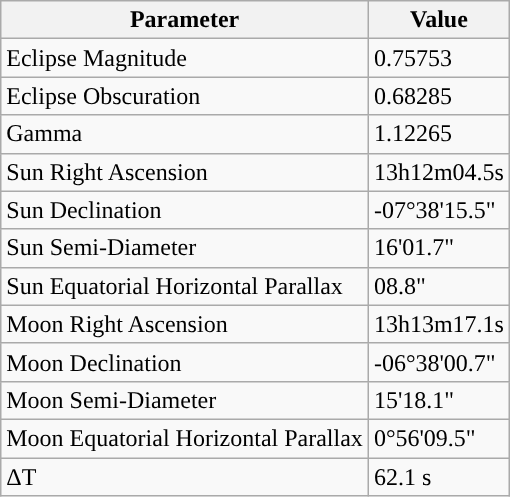<table class="wikitable">
<tr>
<th>Parameter</th>
<th>Value</th>
</tr>
<tr>
<td>Eclipse Magnitude</td>
<td>0.75753</td>
</tr>
<tr>
<td>Eclipse Obscuration</td>
<td>0.68285</td>
</tr>
<tr>
<td>Gamma</td>
<td>1.12265</td>
</tr>
<tr>
<td>Sun Right Ascension</td>
<td>13h12m04.5s</td>
</tr>
<tr>
<td>Sun Declination</td>
<td>-07°38'15.5"</td>
</tr>
<tr>
<td>Sun Semi-Diameter</td>
<td>16'01.7"</td>
</tr>
<tr>
<td>Sun Equatorial Horizontal Parallax</td>
<td>08.8"</td>
</tr>
<tr>
<td>Moon Right Ascension</td>
<td>13h13m17.1s</td>
</tr>
<tr>
<td>Moon Declination</td>
<td>-06°38'00.7"</td>
</tr>
<tr>
<td>Moon Semi-Diameter</td>
<td>15'18.1"</td>
</tr>
<tr>
<td>Moon Equatorial Horizontal Parallax</td>
<td>0°56'09.5"</td>
</tr>
<tr>
<td>ΔT</td>
<td>62.1 s</td>
</tr>
</table>
